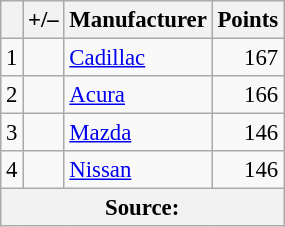<table class="wikitable" style="font-size: 95%;">
<tr>
<th scope="col"></th>
<th scope="col">+/–</th>
<th scope="col">Manufacturer</th>
<th scope="col">Points</th>
</tr>
<tr>
<td align=center>1</td>
<td align="left"></td>
<td> <a href='#'>Cadillac</a></td>
<td align=right>167</td>
</tr>
<tr>
<td align=center>2</td>
<td align="left"></td>
<td> <a href='#'>Acura</a></td>
<td align=right>166</td>
</tr>
<tr>
<td align=center>3</td>
<td align="left"></td>
<td> <a href='#'>Mazda</a></td>
<td align=right>146</td>
</tr>
<tr>
<td align=center>4</td>
<td align="left"></td>
<td> <a href='#'>Nissan</a></td>
<td align=right>146</td>
</tr>
<tr>
<th colspan=5>Source:</th>
</tr>
</table>
